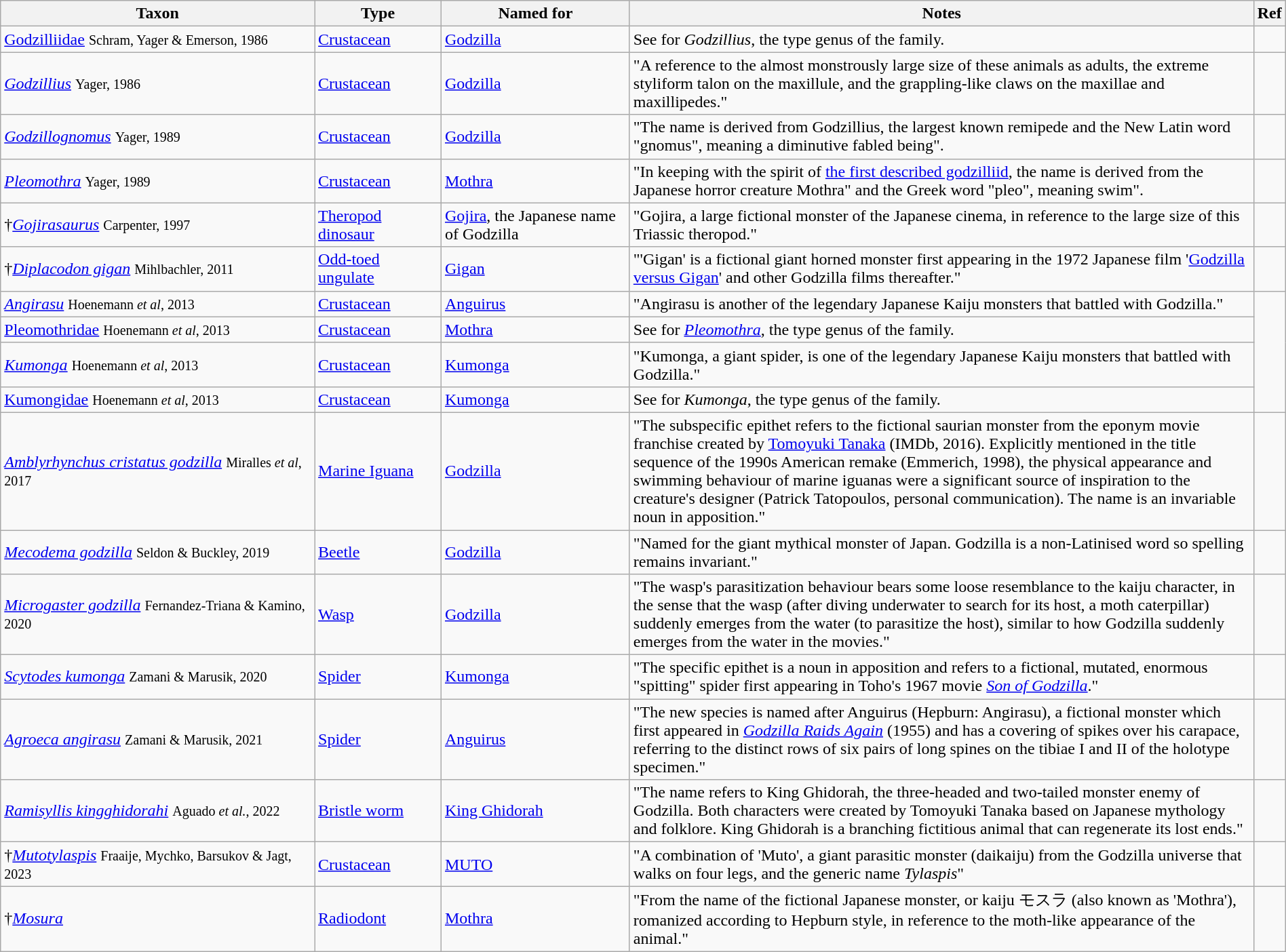<table class="wikitable sortable" width="100%">
<tr>
<th style="width:25%;">Taxon</th>
<th style="width:10%;">Type</th>
<th style="width:15%;">Named for</th>
<th style="width:50%;">Notes</th>
<th class="unsortable">Ref</th>
</tr>
<tr>
<td><a href='#'>Godzilliidae</a> <small>Schram, Yager & Emerson, 1986</small></td>
<td><a href='#'>Crustacean</a></td>
<td><a href='#'>Godzilla</a></td>
<td>See for <em>Godzillius</em>, the type genus of the family.</td>
<td></td>
</tr>
<tr>
<td><em><a href='#'>Godzillius</a></em> <small>Yager, 1986</small></td>
<td><a href='#'>Crustacean</a></td>
<td><a href='#'>Godzilla</a></td>
<td>"A reference to the almost monstrously large size of these animals as adults, the extreme styliform talon on the maxillule, and the grappling-like claws on the maxillae and maxillipedes."</td>
<td></td>
</tr>
<tr>
<td><em><a href='#'>Godzillognomus</a></em> <small>Yager, 1989</small></td>
<td><a href='#'>Crustacean</a></td>
<td><a href='#'>Godzilla</a></td>
<td>"The name is derived from Godzillius, the largest known remipede and the New Latin word "gnomus", meaning a diminutive fabled being".</td>
<td></td>
</tr>
<tr>
<td><em><a href='#'>Pleomothra</a></em> <small>Yager, 1989</small></td>
<td><a href='#'>Crustacean</a></td>
<td><a href='#'>Mothra</a></td>
<td>"In keeping with the spirit of <a href='#'>the first described godzilliid</a>, the name is derived from the Japanese horror creature Mothra" and the Greek word "pleo", meaning swim".</td>
<td></td>
</tr>
<tr>
<td>†<em><a href='#'>Gojirasaurus</a></em> <small>Carpenter, 1997</small></td>
<td><a href='#'>Theropod</a> <a href='#'>dinosaur</a></td>
<td><a href='#'>Gojira</a>, the Japanese name of Godzilla</td>
<td>"Gojira, a large fictional monster of the Japanese cinema, in reference to the large size of this Triassic theropod."</td>
<td></td>
</tr>
<tr>
<td>†<a href='#'><em>Diplacodon gigan</em></a> <small>Mihlbachler, 2011</small></td>
<td><a href='#'>Odd-toed ungulate</a></td>
<td><a href='#'>Gigan</a></td>
<td>"'Gigan' is a fictional giant horned monster first appearing in the 1972 Japanese film '<a href='#'>Godzilla versus Gigan</a>' and other Godzilla films thereafter."</td>
<td></td>
</tr>
<tr>
<td><em><a href='#'>Angirasu</a></em> <small>Hoenemann <em>et al</em>, 2013</small></td>
<td><a href='#'>Crustacean</a></td>
<td><a href='#'>Anguirus</a></td>
<td>"Angirasu is another of the legendary Japanese Kaiju monsters that battled with Godzilla."</td>
<td rowspan="4"></td>
</tr>
<tr>
<td><a href='#'>Pleomothridae</a> <small>Hoenemann <em>et al</em>, 2013</small></td>
<td><a href='#'>Crustacean</a></td>
<td><a href='#'>Mothra</a></td>
<td>See for <em><a href='#'>Pleomothra</a></em>, the type genus of the family.</td>
</tr>
<tr>
<td><em><a href='#'>Kumonga</a></em> <small>Hoenemann <em>et al</em>, 2013</small></td>
<td><a href='#'>Crustacean</a></td>
<td><a href='#'>Kumonga</a></td>
<td>"Kumonga, a giant spider, is one of the legendary Japanese Kaiju monsters that battled with Godzilla."</td>
</tr>
<tr>
<td><a href='#'>Kumongidae</a> <small>Hoenemann <em>et al</em>, 2013</small></td>
<td><a href='#'>Crustacean</a></td>
<td><a href='#'>Kumonga</a></td>
<td>See for <em>Kumonga</em>, the type genus of the family.</td>
</tr>
<tr>
<td><em><a href='#'>Amblyrhynchus cristatus godzilla</a></em> <small>Miralles <em>et al</em>, 2017</small></td>
<td><a href='#'>Marine Iguana</a></td>
<td><a href='#'>Godzilla</a></td>
<td>"The subspecific epithet refers to the fictional saurian monster from the eponym movie franchise created by <a href='#'>Tomoyuki Tanaka</a> (IMDb, 2016). Explicitly mentioned in the title sequence of the 1990s American remake (Emmerich, 1998), the physical appearance and swimming behaviour of marine iguanas were a significant source of inspiration to the creature's designer (Patrick Tatopoulos, personal communication). The name is an invariable noun in apposition."</td>
<td></td>
</tr>
<tr>
<td><em><a href='#'>Mecodema godzilla</a></em> <small>Seldon & Buckley, 2019</small></td>
<td><a href='#'>Beetle</a></td>
<td><a href='#'>Godzilla</a></td>
<td>"Named for the giant mythical monster of Japan. Godzilla is a non-Latinised word so spelling remains invariant."</td>
<td></td>
</tr>
<tr>
<td><em><a href='#'>Microgaster godzilla</a></em> <small>Fernandez-Triana & Kamino, 2020</small></td>
<td><a href='#'>Wasp</a></td>
<td><a href='#'>Godzilla</a></td>
<td>"The wasp's parasitization behaviour bears some loose resemblance to the kaiju character, in the sense that the wasp (after diving underwater to search for its host, a moth caterpillar) suddenly emerges from the water (to parasitize the host), similar to how Godzilla suddenly emerges from the water in the movies."</td>
<td></td>
</tr>
<tr>
<td><em><a href='#'>Scytodes kumonga</a></em> <small>Zamani & Marusik, 2020</small></td>
<td><a href='#'>Spider</a></td>
<td><a href='#'>Kumonga</a></td>
<td>"The specific epithet is a noun in apposition and refers to a fictional, mutated, enormous "spitting" spider first appearing in Toho's 1967 movie <em><a href='#'>Son of Godzilla</a></em>."</td>
<td></td>
</tr>
<tr>
<td><em><a href='#'>Agroeca angirasu</a></em> <small>Zamani & Marusik, 2021</small></td>
<td><a href='#'>Spider</a></td>
<td><a href='#'>Anguirus</a></td>
<td>"The new species is named after Anguirus (Hepburn: Angirasu), a fictional monster which first appeared in <em><a href='#'>Godzilla Raids Again</a></em> (1955) and has a covering of spikes over his carapace, referring to the distinct rows of six pairs of long spines on the tibiae I and II of the holotype specimen."</td>
<td></td>
</tr>
<tr>
<td><em><a href='#'>Ramisyllis kingghidorahi</a></em> <small>Aguado <em>et al.</em>, 2022</small></td>
<td><a href='#'>Bristle worm</a></td>
<td><a href='#'>King Ghidorah</a></td>
<td>"The name refers to King Ghidorah, the three-headed and two-tailed monster enemy of Godzilla. Both characters were created by Tomoyuki Tanaka based on Japanese mythology and folklore. King Ghidorah is a branching fictitious animal that can regenerate its lost ends."</td>
<td></td>
</tr>
<tr>
<td>†<em><a href='#'>Mutotylaspis</a></em> <small>Fraaije, Mychko, Barsukov & Jagt, 2023</small></td>
<td><a href='#'>Crustacean</a></td>
<td><a href='#'>MUTO</a></td>
<td>"A combination of 'Muto', a giant parasitic monster (daikaiju) from the Godzilla universe that walks on four legs, and the generic name <em>Tylaspis</em>"</td>
<td></td>
</tr>
<tr>
<td>†<em><a href='#'>Mosura</a></em> </td>
<td><a href='#'>Radiodont</a></td>
<td><a href='#'>Mothra</a></td>
<td>"From the name of the fictional Japanese monster, or kaiju モスラ (also known as 'Mothra'), romanized according to Hepburn style, in reference to the moth-like appearance of the animal."</td>
<td></td>
</tr>
</table>
